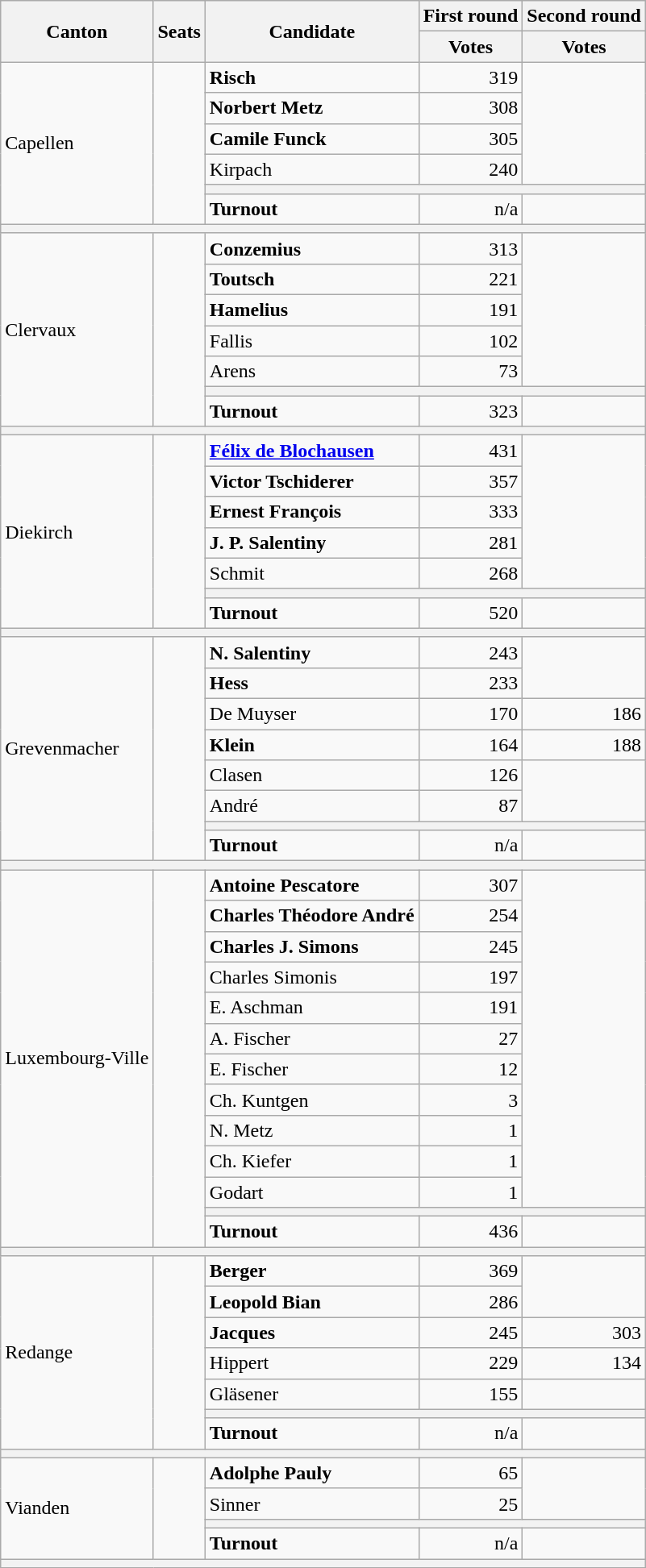<table class="wikitable">
<tr>
<th rowspan="2">Canton</th>
<th rowspan="2">Seats</th>
<th rowspan="2">Candidate</th>
<th>First round</th>
<th>Second round</th>
</tr>
<tr>
<th>Votes</th>
<th>Votes</th>
</tr>
<tr>
<td rowspan="6">Capellen</td>
<td rowspan="6"></td>
<td><strong>Risch</strong></td>
<td align="right">319</td>
<td rowspan="4"></td>
</tr>
<tr>
<td><strong>Norbert Metz</strong></td>
<td align="right">308</td>
</tr>
<tr>
<td><strong>Camile Funck</strong></td>
<td align="right">305</td>
</tr>
<tr>
<td>Kirpach</td>
<td align="right">240</td>
</tr>
<tr>
<th colspan="3"></th>
</tr>
<tr>
<td><strong>Turnout</strong></td>
<td align="right">n/a</td>
<td align="right"></td>
</tr>
<tr>
<th colspan="5"></th>
</tr>
<tr>
<td rowspan="7">Clervaux</td>
<td rowspan="7" align="right"></td>
<td><strong>Conzemius</strong></td>
<td align="right">313</td>
<td rowspan="5"></td>
</tr>
<tr>
<td><strong>Toutsch</strong></td>
<td align="right">221</td>
</tr>
<tr>
<td><strong>Hamelius</strong></td>
<td align="right">191</td>
</tr>
<tr>
<td>Fallis</td>
<td align="right">102</td>
</tr>
<tr>
<td>Arens</td>
<td align="right">73</td>
</tr>
<tr>
<th colspan="3"></th>
</tr>
<tr>
<td><strong>Turnout</strong></td>
<td align="right">323</td>
<td align="right"></td>
</tr>
<tr>
<th colspan="5"></th>
</tr>
<tr>
<td rowspan="7">Diekirch</td>
<td rowspan="7" align="right"></td>
<td><strong><a href='#'>Félix de Blochausen</a></strong></td>
<td align="right">431</td>
<td rowspan="5"></td>
</tr>
<tr>
<td><strong>Victor Tschiderer</strong></td>
<td align="right">357</td>
</tr>
<tr>
<td><strong>Ernest François</strong></td>
<td align="right">333</td>
</tr>
<tr>
<td><strong>J. P. Salentiny</strong></td>
<td align="right">281</td>
</tr>
<tr>
<td>Schmit</td>
<td align="right">268</td>
</tr>
<tr>
<th colspan="3"></th>
</tr>
<tr>
<td><strong>Turnout</strong></td>
<td align="right">520</td>
<td align="right"></td>
</tr>
<tr>
<th colspan="5"></th>
</tr>
<tr>
<td rowspan="8">Grevenmacher</td>
<td rowspan="8"></td>
<td><strong>N. Salentiny</strong></td>
<td align="right">243</td>
<td rowspan="2"></td>
</tr>
<tr>
<td><strong>Hess</strong></td>
<td align="right">233</td>
</tr>
<tr>
<td>De Muyser</td>
<td align="right">170</td>
<td align="right">186</td>
</tr>
<tr>
<td><strong>Klein</strong></td>
<td align="right">164</td>
<td align="right">188</td>
</tr>
<tr>
<td>Clasen</td>
<td align="right">126</td>
<td rowspan="2"></td>
</tr>
<tr>
<td>André</td>
<td align="right">87</td>
</tr>
<tr>
<th colspan="3"></th>
</tr>
<tr>
<td><strong>Turnout</strong></td>
<td align="right">n/a</td>
<td align="right"></td>
</tr>
<tr>
<th colspan="5"></th>
</tr>
<tr>
<td rowspan="13">Luxembourg-Ville</td>
<td rowspan="13" align="right"></td>
<td><strong>Antoine Pescatore</strong></td>
<td align="right">307</td>
<td rowspan="11"></td>
</tr>
<tr>
<td><strong>Charles Théodore André</strong></td>
<td align="right">254</td>
</tr>
<tr>
<td><strong>Charles J. Simons</strong></td>
<td align="right">245</td>
</tr>
<tr>
<td>Charles Simonis</td>
<td align="right">197</td>
</tr>
<tr>
<td>E. Aschman</td>
<td align="right">191</td>
</tr>
<tr>
<td>A. Fischer</td>
<td align="right">27</td>
</tr>
<tr>
<td>E. Fischer</td>
<td align="right">12</td>
</tr>
<tr>
<td>Ch. Kuntgen</td>
<td align="right">3</td>
</tr>
<tr>
<td>N. Metz</td>
<td align="right">1</td>
</tr>
<tr>
<td>Ch. Kiefer</td>
<td align="right">1</td>
</tr>
<tr>
<td>Godart</td>
<td align="right">1</td>
</tr>
<tr>
<th colspan="3"></th>
</tr>
<tr>
<td><strong>Turnout</strong></td>
<td align="right">436</td>
<td align="right"></td>
</tr>
<tr>
<th colspan="5"></th>
</tr>
<tr>
<td rowspan="7">Redange</td>
<td rowspan="7"></td>
<td><strong>Berger</strong></td>
<td align="right">369</td>
<td rowspan="2"></td>
</tr>
<tr>
<td><strong>Leopold Bian</strong></td>
<td align="right">286</td>
</tr>
<tr>
<td><strong>Jacques</strong></td>
<td align="right">245</td>
<td align="right">303</td>
</tr>
<tr>
<td>Hippert</td>
<td align="right">229</td>
<td align="right">134</td>
</tr>
<tr>
<td>Gläsener</td>
<td align="right">155</td>
<td></td>
</tr>
<tr>
<th colspan="3"></th>
</tr>
<tr>
<td><strong>Turnout</strong></td>
<td align="right">n/a</td>
<td align="right"></td>
</tr>
<tr>
<th colspan="5"></th>
</tr>
<tr>
<td rowspan="4">Vianden</td>
<td rowspan="4" align="right"></td>
<td><strong>Adolphe Pauly</strong></td>
<td align="right">65</td>
<td rowspan="2"></td>
</tr>
<tr>
<td>Sinner</td>
<td align="right">25</td>
</tr>
<tr>
<th colspan="3"></th>
</tr>
<tr>
<td><strong>Turnout</strong></td>
<td align="right">n/a</td>
<td></td>
</tr>
<tr>
<th colspan="5"></th>
</tr>
</table>
